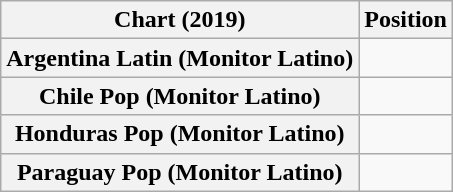<table class="wikitable plainrowheaders sortable" style="text-align:center">
<tr>
<th scope="col">Chart (2019)</th>
<th scope="col">Position</th>
</tr>
<tr>
<th scope="row">Argentina Latin (Monitor Latino)</th>
<td></td>
</tr>
<tr>
<th scope="row">Chile Pop (Monitor Latino)</th>
<td></td>
</tr>
<tr>
<th scope="row">Honduras Pop (Monitor Latino)</th>
<td></td>
</tr>
<tr>
<th scope="row">Paraguay Pop (Monitor Latino)</th>
<td></td>
</tr>
</table>
